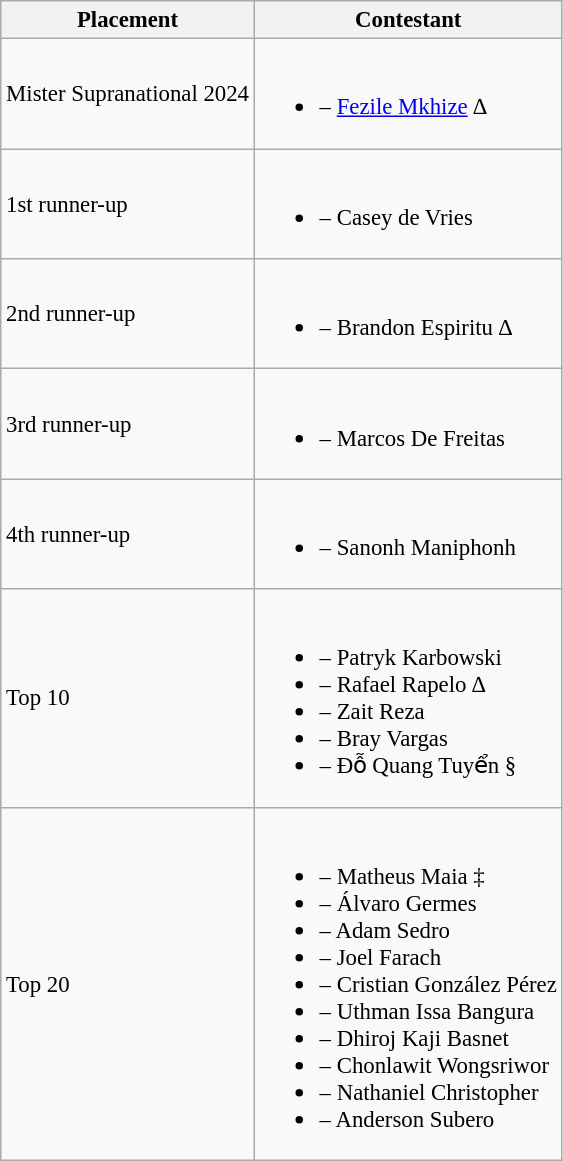<table class="wikitable" style="font-size: 95%;">
<tr>
<th>Placement</th>
<th>Contestant</th>
</tr>
<tr>
<td>Mister Supranational 2024</td>
<td><br><ul><li> – <a href='#'>Fezile Mkhize</a> ∆</li></ul></td>
</tr>
<tr>
<td>1st runner-up</td>
<td><br><ul><li> – Casey de Vries</li></ul></td>
</tr>
<tr>
<td>2nd runner-up</td>
<td><br><ul><li> – Brandon Espiritu ∆</li></ul></td>
</tr>
<tr>
<td>3rd runner-up</td>
<td><br><ul><li> – Marcos De Freitas</li></ul></td>
</tr>
<tr>
<td>4th runner-up</td>
<td><br><ul><li> – Sanonh Maniphonh</li></ul></td>
</tr>
<tr>
<td>Top 10</td>
<td><br><ul><li> – Patryk Karbowski</li><li> – Rafael Rapelo ∆</li><li> – Zait Reza</li><li> – Bray Vargas</li><li> – Đỗ Quang Tuyển §</li></ul></td>
</tr>
<tr>
<td>Top 20</td>
<td><br><ul><li> – Matheus Maia ‡</li><li> – Álvaro Germes</li><li> – Adam Sedro</li><li> – Joel Farach</li><li> – Cristian González Pérez</li><li> – Uthman Issa Bangura</li><li> – Dhiroj Kaji Basnet</li><li> – Chonlawit Wongsriwor</li><li> – Nathaniel Christopher</li><li> – Anderson Subero</li></ul></td>
</tr>
</table>
